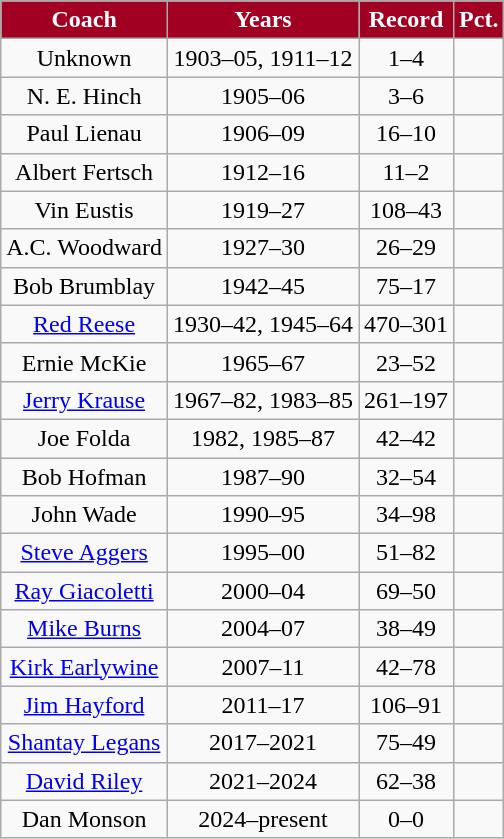<table class="wikitable" style="text-align:center;">
<tr>
<th style="background:#a10022; color:white;">Coach</th>
<th style="background:#a10022; color:white;">Years</th>
<th style="background:#a10022; color:white;">Record</th>
<th style="background:#a10022; color:white;">Pct.</th>
</tr>
<tr style="text-align:center;">
<td>Unknown</td>
<td>1903–05, 1911–12</td>
<td>1–4</td>
<td></td>
</tr>
<tr>
<td>N. E. Hinch</td>
<td>1905–06</td>
<td>3–6</td>
<td></td>
</tr>
<tr>
<td>Paul Lienau</td>
<td>1906–09</td>
<td>16–10</td>
<td></td>
</tr>
<tr>
<td>Albert Fertsch</td>
<td>1912–16</td>
<td>11–2</td>
<td></td>
</tr>
<tr>
<td>Vin Eustis</td>
<td>1919–27</td>
<td>108–43</td>
<td></td>
</tr>
<tr>
<td>A.C. Woodward</td>
<td>1927–30</td>
<td>26–29</td>
<td></td>
</tr>
<tr>
<td>Bob Brumblay</td>
<td>1942–45</td>
<td>75–17</td>
<td></td>
</tr>
<tr>
<td><a href='#'>Red Reese</a></td>
<td>1930–42, 1945–64</td>
<td>470–301</td>
<td></td>
</tr>
<tr>
<td>Ernie McKie</td>
<td>1965–67</td>
<td>23–52</td>
<td></td>
</tr>
<tr>
<td><a href='#'>Jerry Krause</a></td>
<td>1967–82, 1983–85</td>
<td>261–197</td>
<td></td>
</tr>
<tr>
<td>Joe Folda</td>
<td>1982, 1985–87</td>
<td>42–42</td>
<td></td>
</tr>
<tr>
<td>Bob Hofman</td>
<td>1987–90</td>
<td>32–54</td>
<td></td>
</tr>
<tr>
<td>John Wade</td>
<td>1990–95</td>
<td>34–98</td>
<td></td>
</tr>
<tr>
<td><a href='#'>Steve Aggers</a></td>
<td>1995–00</td>
<td>51–82</td>
<td></td>
</tr>
<tr>
<td><a href='#'>Ray Giacoletti</a></td>
<td>2000–04</td>
<td>69–50</td>
<td></td>
</tr>
<tr>
<td><a href='#'>Mike Burns</a></td>
<td>2004–07</td>
<td>38–49</td>
<td></td>
</tr>
<tr>
<td><a href='#'>Kirk Earlywine</a></td>
<td>2007–11</td>
<td>42–78</td>
<td></td>
</tr>
<tr>
<td><a href='#'>Jim Hayford</a></td>
<td>2011–17</td>
<td>106–91</td>
<td></td>
</tr>
<tr>
<td><a href='#'>Shantay Legans</a></td>
<td>2017–2021</td>
<td>75–49</td>
<td></td>
</tr>
<tr>
<td><a href='#'>David Riley</a></td>
<td>2021–2024</td>
<td>62–38</td>
<td></td>
</tr>
<tr>
<td>Dan Monson</td>
<td>2024–present</td>
<td>0–0</td>
<td></td>
</tr>
</table>
